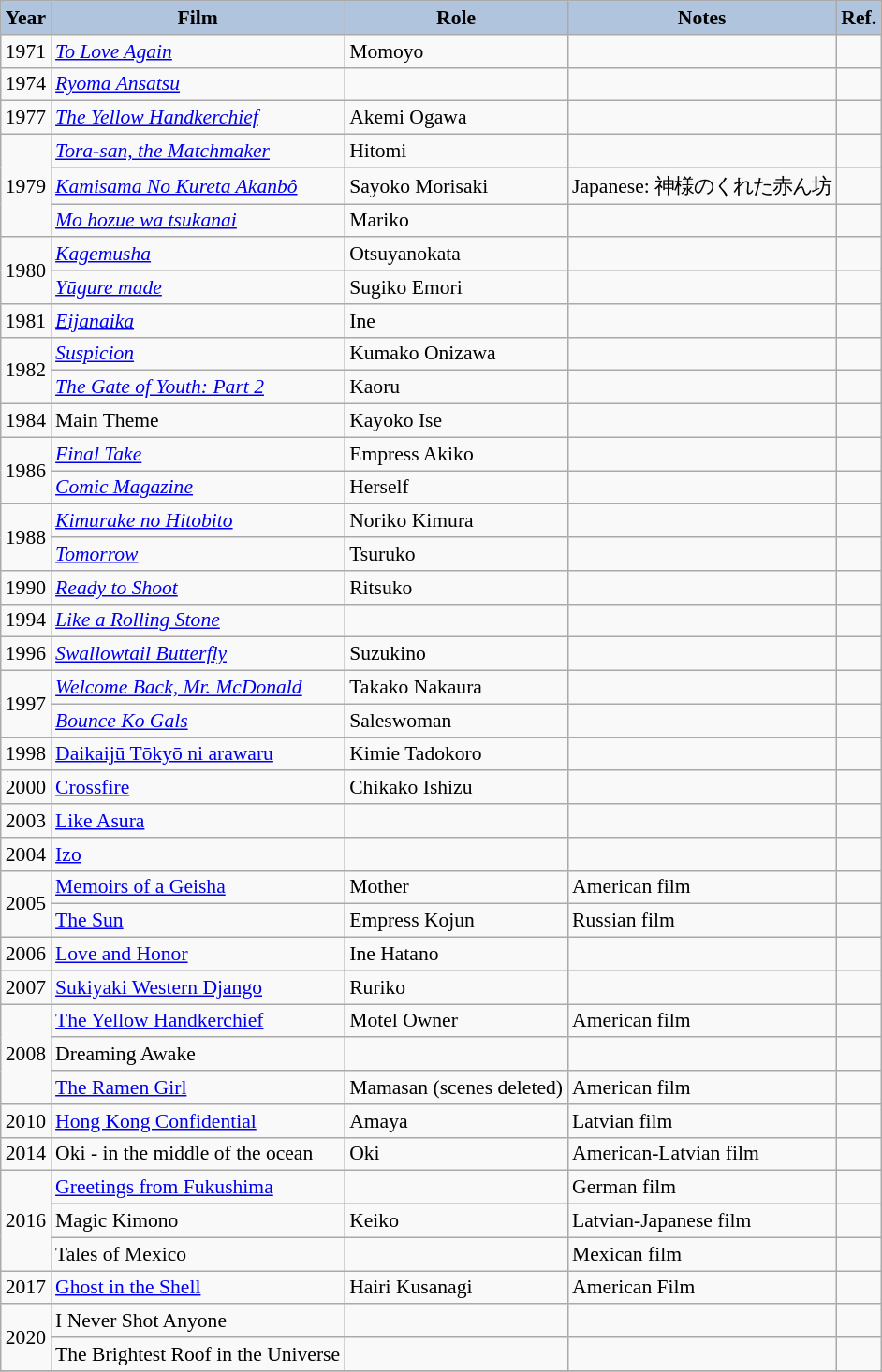<table class="wikitable" style="font-size:90%;">
<tr>
<th style="background:#B0C4DE;">Year</th>
<th style="background:#B0C4DE;">Film</th>
<th style="background:#B0C4DE;">Role</th>
<th style="background:#B0C4DE;">Notes</th>
<th style="background:#B0C4DE;">Ref.</th>
</tr>
<tr>
<td>1971</td>
<td><em><a href='#'>To Love Again</a></em></td>
<td>Momoyo</td>
<td></td>
<td></td>
</tr>
<tr>
<td>1974</td>
<td><em><a href='#'>Ryoma Ansatsu</a></em></td>
<td></td>
<td></td>
<td></td>
</tr>
<tr>
<td>1977</td>
<td><em><a href='#'>The Yellow Handkerchief</a></em></td>
<td>Akemi Ogawa</td>
<td></td>
<td></td>
</tr>
<tr>
<td rowspan="3">1979</td>
<td><em><a href='#'>Tora-san, the Matchmaker</a></em></td>
<td>Hitomi</td>
<td></td>
<td></td>
</tr>
<tr>
<td><em><a href='#'>Kamisama No Kureta Akanbô</a></em></td>
<td>Sayoko Morisaki</td>
<td>Japanese: 神様のくれた赤ん坊</td>
<td></td>
</tr>
<tr>
<td><em><a href='#'>Mo hozue wa tsukanai</a></em></td>
<td>Mariko</td>
<td></td>
<td></td>
</tr>
<tr>
<td rowspan="2">1980</td>
<td><em><a href='#'>Kagemusha</a></em></td>
<td>Otsuyanokata</td>
<td></td>
<td></td>
</tr>
<tr>
<td><em><a href='#'>Yūgure made</a></em></td>
<td>Sugiko Emori</td>
<td></td>
<td></td>
</tr>
<tr>
<td>1981</td>
<td><em><a href='#'>Eijanaika</a></em></td>
<td>Ine</td>
<td></td>
<td></td>
</tr>
<tr>
<td rowspan="2">1982</td>
<td><em><a href='#'>Suspicion</a></em></td>
<td>Kumako Onizawa</td>
<td></td>
<td></td>
</tr>
<tr>
<td><em><a href='#'>The Gate of Youth: Part 2</a></em></td>
<td>Kaoru</td>
<td></td>
<td></td>
</tr>
<tr>
<td>1984</td>
<td>Main Theme</td>
<td>Kayoko Ise</td>
<td></td>
<td></td>
</tr>
<tr>
<td rowspan="2">1986</td>
<td><em><a href='#'>Final Take</a></em></td>
<td>Empress Akiko</td>
<td></td>
<td></td>
</tr>
<tr>
<td><em><a href='#'>Comic Magazine</a></em></td>
<td>Herself</td>
<td></td>
<td></td>
</tr>
<tr>
<td rowspan="2">1988</td>
<td><em><a href='#'>Kimurake no Hitobito</a></em></td>
<td>Noriko Kimura</td>
<td></td>
<td></td>
</tr>
<tr>
<td><em><a href='#'>Tomorrow</a></em></td>
<td>Tsuruko</td>
<td></td>
<td></td>
</tr>
<tr>
<td>1990</td>
<td><em><a href='#'>Ready to Shoot</a></em></td>
<td>Ritsuko</td>
<td></td>
<td></td>
</tr>
<tr>
<td>1994</td>
<td><em><a href='#'>Like a Rolling Stone</a></em></td>
<td></td>
<td></td>
<td></td>
</tr>
<tr>
<td>1996</td>
<td><em><a href='#'>Swallowtail Butterfly</a></em></td>
<td>Suzukino</td>
<td></td>
<td></td>
</tr>
<tr>
<td rowspan="2">1997</td>
<td><em><a href='#'>Welcome Back, Mr. McDonald</a></em></td>
<td>Takako Nakaura</td>
<td></td>
<td></td>
</tr>
<tr>
<td><em><a href='#'>Bounce Ko Gals</a></td>
<td>Saleswoman</td>
<td></td>
<td></td>
</tr>
<tr>
<td>1998</td>
<td></em><a href='#'>Daikaijū Tōkyō ni arawaru</a><em></td>
<td>Kimie Tadokoro</td>
<td></td>
<td></td>
</tr>
<tr>
<td>2000</td>
<td></em><a href='#'>Crossfire</a><em></td>
<td>Chikako Ishizu</td>
<td></td>
<td></td>
</tr>
<tr>
<td>2003</td>
<td></em><a href='#'>Like Asura</a><em></td>
<td></td>
<td></td>
<td></td>
</tr>
<tr>
<td>2004</td>
<td></em><a href='#'>Izo</a><em></td>
<td></td>
<td></td>
<td></td>
</tr>
<tr>
<td rowspan="2">2005</td>
<td></em><a href='#'>Memoirs of a Geisha</a><em></td>
<td>Mother</td>
<td>American film</td>
<td></td>
</tr>
<tr>
<td></em><a href='#'>The Sun</a><em></td>
<td>Empress Kojun</td>
<td>Russian film</td>
<td></td>
</tr>
<tr>
<td>2006</td>
<td></em><a href='#'>Love and Honor</a><em></td>
<td>Ine Hatano</td>
<td></td>
<td></td>
</tr>
<tr>
<td>2007</td>
<td></em><a href='#'>Sukiyaki Western Django</a><em></td>
<td>Ruriko</td>
<td></td>
<td></td>
</tr>
<tr>
<td rowspan="3">2008</td>
<td></em><a href='#'>The Yellow Handkerchief</a><em></td>
<td>Motel Owner</td>
<td>American film</td>
<td></td>
</tr>
<tr>
<td></em>Dreaming Awake<em></td>
<td></td>
<td></td>
<td></td>
</tr>
<tr>
<td></em><a href='#'>The Ramen Girl</a><em></td>
<td>Mamasan (scenes deleted)</td>
<td>American film</td>
<td></td>
</tr>
<tr>
<td>2010</td>
<td></em><a href='#'>Hong Kong Confidential</a><em></td>
<td>Amaya</td>
<td>Latvian film</td>
<td></td>
</tr>
<tr>
<td>2014</td>
<td></em>Oki - in the middle of the ocean<em></td>
<td>Oki</td>
<td>American-Latvian film</td>
<td></td>
</tr>
<tr>
<td rowspan="3">2016</td>
<td></em><a href='#'>Greetings from Fukushima</a><em></td>
<td></td>
<td>German film</td>
<td></td>
</tr>
<tr>
<td></em>Magic Kimono<em></td>
<td>Keiko</td>
<td>Latvian-Japanese film</td>
<td></td>
</tr>
<tr>
<td></em>Tales of Mexico<em></td>
<td></td>
<td>Mexican film</td>
<td></td>
</tr>
<tr>
<td>2017</td>
<td></em><a href='#'>Ghost in the Shell</a><em></td>
<td>Hairi Kusanagi</td>
<td>American Film</td>
<td></td>
</tr>
<tr>
<td rowspan="2">2020</td>
<td></em>I Never Shot Anyone<em></td>
<td></td>
<td></td>
<td></td>
</tr>
<tr>
<td></em>The Brightest Roof in the Universe<em></td>
<td></td>
<td></td>
<td></td>
</tr>
<tr>
</tr>
</table>
